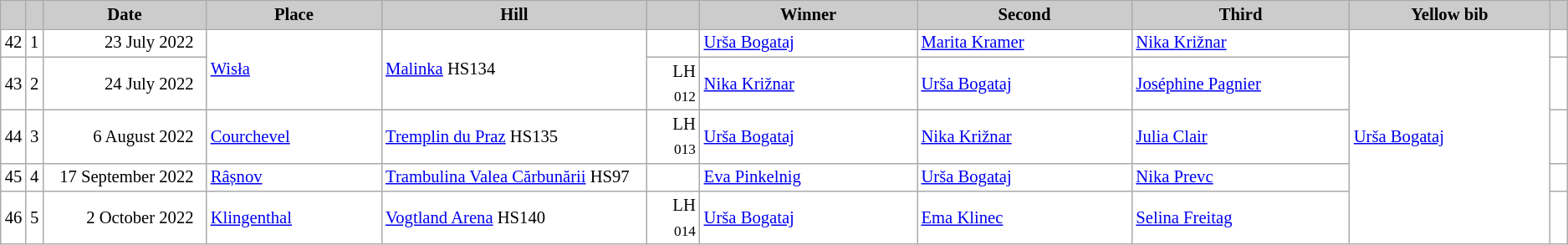<table class="wikitable plainrowheaders" style="background:#fff; font-size:86%; line-height:16px; border:grey solid 1px; border-collapse:collapse;">
<tr>
<th scope="col" style="background:#ccc; width=30 px;"></th>
<th scope="col" style="background:#ccc; width=45 px;"></th>
<th scope="col" style="background:#ccc; width:140px;">Date</th>
<th scope="col" style="background:#ccc; width:150px;">Place</th>
<th scope="col" style="background:#ccc; width:240px;">Hill</th>
<th scope="col" style="background:#ccc; width:40px;"></th>
<th scope="col" style="background:#ccc; width:195px;">Winner</th>
<th scope="col" style="background:#ccc; width:195px;">Second</th>
<th scope="col" style="background:#ccc; width:195px;">Third</th>
<th scope="col" style="background:#ccc; width:180px;">Yellow bib</th>
<th scope="col" style="background:#ccc; width:10px;"></th>
</tr>
<tr>
<td align="center">42</td>
<td align="center">1</td>
<td align="right">23 July 2022  </td>
<td rowspan=2> <a href='#'>Wisła</a></td>
<td rowspan=2><a href='#'>Malinka</a> HS134</td>
<td align="right"></td>
<td> <a href='#'>Urša Bogataj</a></td>
<td> <a href='#'>Marita Kramer</a></td>
<td> <a href='#'>Nika Križnar</a></td>
<td rowspan=5> <a href='#'>Urša Bogataj</a></td>
<td></td>
</tr>
<tr>
<td align="center">43</td>
<td align="center">2</td>
<td align="right">24 July 2022  </td>
<td align="right">LH <sub>012</sub></td>
<td> <a href='#'>Nika Križnar</a></td>
<td> <a href='#'>Urša Bogataj</a></td>
<td> <a href='#'>Joséphine Pagnier</a></td>
<td></td>
</tr>
<tr>
<td align="center">44</td>
<td align="center">3</td>
<td align="right">6 August 2022  </td>
<td> <a href='#'>Courchevel</a></td>
<td><a href='#'>Tremplin du Praz</a> HS135</td>
<td align="right">LH <sub>013</sub></td>
<td> <a href='#'>Urša Bogataj</a></td>
<td> <a href='#'>Nika Križnar</a></td>
<td> <a href='#'>Julia Clair</a></td>
<td></td>
</tr>
<tr>
<td align="center">45</td>
<td align="center">4</td>
<td align="right">17 September 2022  </td>
<td> <a href='#'>Râșnov</a></td>
<td><a href='#'>Trambulina Valea Cărbunării</a> HS97</td>
<td align="right"></td>
<td> <a href='#'>Eva Pinkelnig</a></td>
<td> <a href='#'>Urša Bogataj</a></td>
<td> <a href='#'>Nika Prevc</a></td>
<td></td>
</tr>
<tr>
<td align="center">46</td>
<td align="center">5</td>
<td align="right">2 October 2022  </td>
<td> <a href='#'>Klingenthal</a></td>
<td><a href='#'>Vogtland Arena</a> HS140</td>
<td align="right">LH <sub>014</sub></td>
<td> <a href='#'>Urša Bogataj</a></td>
<td> <a href='#'>Ema Klinec</a></td>
<td> <a href='#'>Selina Freitag</a></td>
<td></td>
</tr>
</table>
